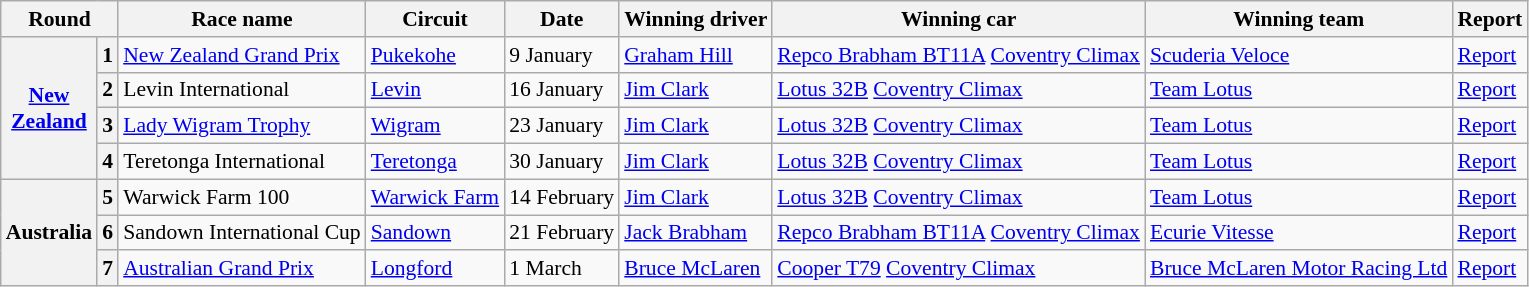<table class="wikitable" style="font-size: 90%;">
<tr>
<th colspan=2>Round</th>
<th>Race name</th>
<th>Circuit</th>
<th>Date</th>
<th>Winning driver</th>
<th>Winning car</th>
<th>Winning team</th>
<th>Report</th>
</tr>
<tr>
<th rowspan=4><a href='#'>New<br>Zealand</a></th>
<th>1</th>
<td><a href='#'>New Zealand Grand Prix</a></td>
<td><a href='#'>Pukekohe</a></td>
<td>9 January</td>
<td> <a href='#'>Graham Hill</a></td>
<td><a href='#'>Repco Brabham BT11A</a> <a href='#'>Coventry Climax</a></td>
<td><a href='#'>Scuderia Veloce</a></td>
<td><a href='#'>Report</a></td>
</tr>
<tr>
<th>2</th>
<td>Levin International</td>
<td><a href='#'>Levin</a></td>
<td>16 January</td>
<td> <a href='#'>Jim Clark</a></td>
<td><a href='#'>Lotus 32B</a> <a href='#'>Coventry Climax</a></td>
<td><a href='#'>Team Lotus</a></td>
<td><a href='#'>Report</a></td>
</tr>
<tr>
<th>3</th>
<td><a href='#'>Lady Wigram Trophy</a></td>
<td><a href='#'>Wigram</a></td>
<td>23 January</td>
<td> <a href='#'>Jim Clark</a></td>
<td><a href='#'>Lotus 32B</a> <a href='#'>Coventry Climax</a></td>
<td><a href='#'>Team Lotus</a></td>
<td><a href='#'>Report</a></td>
</tr>
<tr>
<th>4</th>
<td>Teretonga International</td>
<td><a href='#'>Teretonga</a></td>
<td>30 January</td>
<td> <a href='#'>Jim Clark</a></td>
<td><a href='#'>Lotus 32B</a> <a href='#'>Coventry Climax</a></td>
<td><a href='#'>Team Lotus</a></td>
<td><a href='#'>Report</a></td>
</tr>
<tr>
<th rowspan=3>Australia</th>
<th>5</th>
<td>Warwick Farm 100</td>
<td><a href='#'>Warwick Farm</a></td>
<td>14 February</td>
<td> <a href='#'>Jim Clark</a></td>
<td><a href='#'>Lotus 32B</a> <a href='#'>Coventry Climax</a></td>
<td><a href='#'>Team Lotus</a></td>
<td><a href='#'>Report</a></td>
</tr>
<tr>
<th>6</th>
<td>Sandown International Cup</td>
<td><a href='#'>Sandown</a></td>
<td>21 February</td>
<td> <a href='#'>Jack Brabham</a></td>
<td><a href='#'>Repco Brabham BT11A</a> <a href='#'>Coventry Climax</a></td>
<td><a href='#'>Ecurie Vitesse</a></td>
<td><a href='#'>Report</a></td>
</tr>
<tr>
<th>7</th>
<td><a href='#'>Australian Grand Prix</a></td>
<td><a href='#'>Longford</a></td>
<td>1 March</td>
<td> <a href='#'>Bruce McLaren</a></td>
<td><a href='#'>Cooper T79</a> <a href='#'>Coventry Climax</a></td>
<td><a href='#'>Bruce McLaren Motor Racing Ltd</a></td>
<td><a href='#'>Report</a></td>
</tr>
</table>
